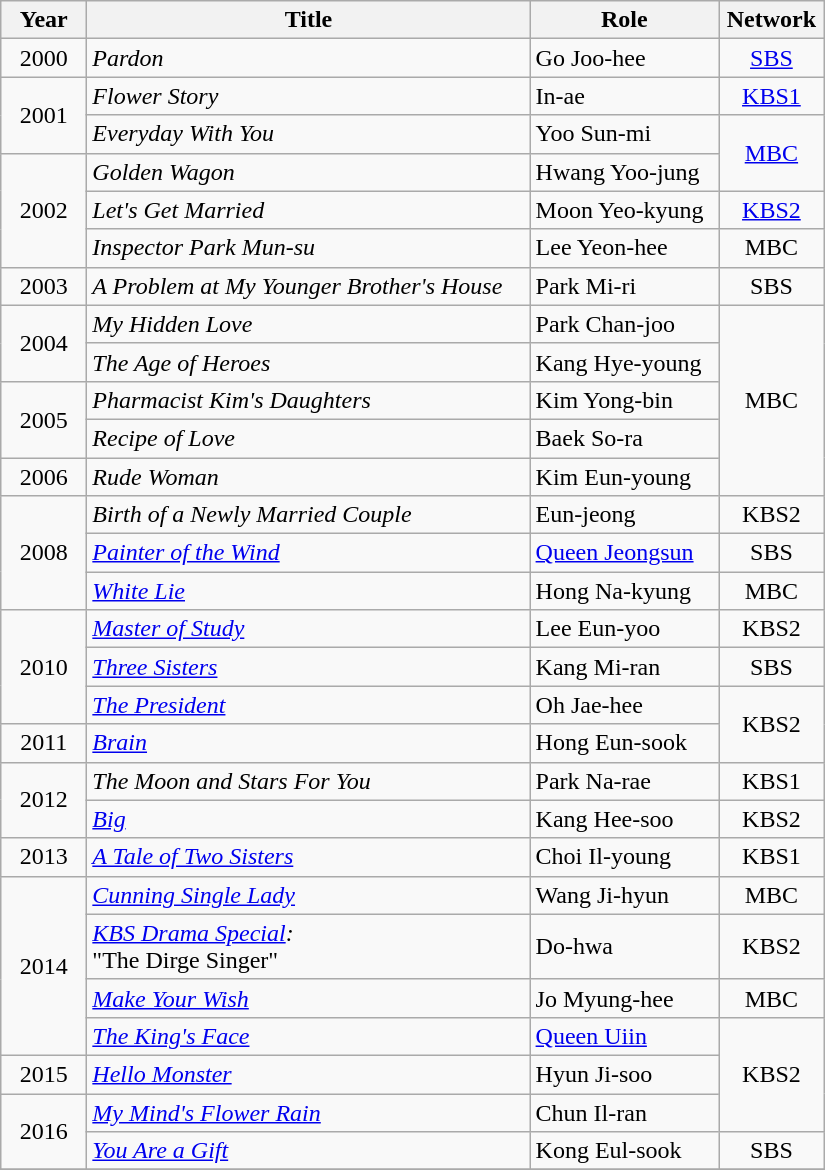<table class="wikitable" style="width:550px">
<tr>
<th width=50px>Year</th>
<th>Title</th>
<th>Role</th>
<th>Network</th>
</tr>
<tr>
<td style="text-align:center;">2000</td>
<td><em>Pardon</em></td>
<td>Go Joo-hee</td>
<td style="text-align:center;"><a href='#'>SBS</a></td>
</tr>
<tr>
<td rowspan=2 style="text-align:center;">2001</td>
<td><em>Flower Story</em></td>
<td>In-ae</td>
<td style="text-align:center;"><a href='#'>KBS1</a></td>
</tr>
<tr>
<td><em>Everyday With You</em></td>
<td>Yoo Sun-mi</td>
<td rowspan=2 style="text-align:center;"><a href='#'>MBC</a></td>
</tr>
<tr>
<td rowspan=3 style="text-align:center;">2002</td>
<td><em>Golden Wagon</em></td>
<td>Hwang Yoo-jung</td>
</tr>
<tr>
<td><em>Let's Get Married</em></td>
<td>Moon Yeo-kyung</td>
<td style="text-align:center;"><a href='#'>KBS2</a></td>
</tr>
<tr>
<td><em>Inspector Park Mun-su</em></td>
<td>Lee Yeon-hee</td>
<td style="text-align:center;">MBC</td>
</tr>
<tr>
<td style="text-align:center;">2003</td>
<td><em>A Problem at My Younger Brother's House</em></td>
<td>Park Mi-ri</td>
<td style="text-align:center;">SBS</td>
</tr>
<tr>
<td rowspan=2 style="text-align:center;">2004</td>
<td><em>My Hidden Love</em></td>
<td>Park Chan-joo</td>
<td rowspan=5 style="text-align:center;">MBC</td>
</tr>
<tr>
<td><em>The Age of Heroes</em></td>
<td>Kang Hye-young</td>
</tr>
<tr>
<td rowspan=2 style="text-align:center;">2005</td>
<td><em>Pharmacist Kim's Daughters</em></td>
<td>Kim Yong-bin</td>
</tr>
<tr>
<td><em>Recipe of Love</em></td>
<td>Baek So-ra</td>
</tr>
<tr>
<td style="text-align:center;">2006</td>
<td><em>Rude Woman</em></td>
<td>Kim Eun-young</td>
</tr>
<tr>
<td rowspan=3 style="text-align:center;">2008</td>
<td><em>Birth of a Newly Married Couple</em></td>
<td>Eun-jeong</td>
<td style="text-align:center;">KBS2</td>
</tr>
<tr>
<td><em><a href='#'>Painter of the Wind</a></em></td>
<td><a href='#'>Queen Jeongsun</a></td>
<td style="text-align:center;">SBS</td>
</tr>
<tr>
<td><em><a href='#'>White Lie</a></em></td>
<td>Hong Na-kyung</td>
<td style="text-align:center;">MBC</td>
</tr>
<tr>
<td rowspan=3 style="text-align:center;">2010</td>
<td><em><a href='#'>Master of Study</a></em></td>
<td>Lee Eun-yoo</td>
<td style="text-align:center;">KBS2</td>
</tr>
<tr>
<td><em><a href='#'>Three Sisters</a></em></td>
<td>Kang Mi-ran</td>
<td style="text-align:center;">SBS</td>
</tr>
<tr>
<td><em><a href='#'>The President</a></em></td>
<td>Oh Jae-hee</td>
<td rowspan=2 style="text-align:center;">KBS2</td>
</tr>
<tr>
<td style="text-align:center;">2011</td>
<td><em><a href='#'>Brain</a></em></td>
<td>Hong Eun-sook</td>
</tr>
<tr>
<td rowspan=2 style="text-align:center;">2012</td>
<td><em>The Moon and Stars For You</em></td>
<td>Park Na-rae</td>
<td style="text-align:center;">KBS1</td>
</tr>
<tr>
<td><em><a href='#'>Big</a></em></td>
<td>Kang Hee-soo</td>
<td style="text-align:center;">KBS2</td>
</tr>
<tr>
<td style="text-align:center;">2013</td>
<td><em><a href='#'>A Tale of Two Sisters</a></em></td>
<td>Choi Il-young</td>
<td style="text-align:center;">KBS1</td>
</tr>
<tr>
<td rowspan=4 style="text-align:center;">2014</td>
<td><em><a href='#'>Cunning Single Lady</a></em></td>
<td>Wang Ji-hyun</td>
<td style="text-align:center;">MBC</td>
</tr>
<tr>
<td><em><a href='#'>KBS Drama Special</a>:</em><br>"The Dirge Singer"</td>
<td>Do-hwa</td>
<td style="text-align:center;">KBS2</td>
</tr>
<tr>
<td><em><a href='#'>Make Your Wish</a></em></td>
<td>Jo Myung-hee</td>
<td style="text-align:center;">MBC</td>
</tr>
<tr>
<td><em><a href='#'>The King's Face</a></em></td>
<td><a href='#'>Queen Uiin</a></td>
<td rowspan=3 style="text-align:center;">KBS2</td>
</tr>
<tr>
<td style="text-align:center;">2015</td>
<td><em><a href='#'>Hello Monster</a></em></td>
<td>Hyun Ji-soo</td>
</tr>
<tr>
<td rowspan=2 style="text-align:center;">2016</td>
<td><em><a href='#'>My Mind's Flower Rain</a></em></td>
<td>Chun Il-ran</td>
</tr>
<tr>
<td><em><a href='#'>You Are a Gift</a></em></td>
<td>Kong Eul-sook</td>
<td style="text-align:center;">SBS</td>
</tr>
<tr>
</tr>
</table>
